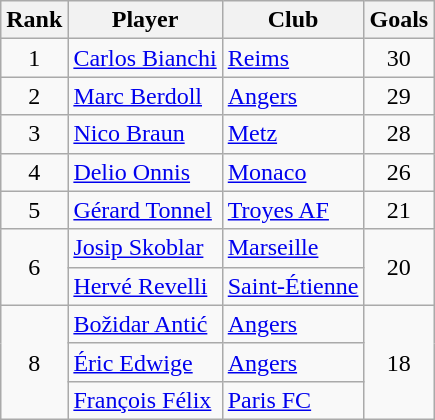<table class="wikitable" style="text-align:center">
<tr>
<th>Rank</th>
<th>Player</th>
<th>Club</th>
<th>Goals</th>
</tr>
<tr>
<td>1</td>
<td align="left"> <a href='#'>Carlos Bianchi</a></td>
<td align="left"><a href='#'>Reims</a></td>
<td>30</td>
</tr>
<tr>
<td>2</td>
<td align="left"> <a href='#'>Marc Berdoll</a></td>
<td align="left"><a href='#'>Angers</a></td>
<td>29</td>
</tr>
<tr>
<td>3</td>
<td align="left"> <a href='#'>Nico Braun</a></td>
<td align="left"><a href='#'>Metz</a></td>
<td>28</td>
</tr>
<tr>
<td>4</td>
<td align="left"> <a href='#'>Delio Onnis</a></td>
<td align="left"><a href='#'>Monaco</a></td>
<td>26</td>
</tr>
<tr>
<td>5</td>
<td align="left"> <a href='#'>Gérard Tonnel</a></td>
<td align="left"><a href='#'>Troyes AF</a></td>
<td>21</td>
</tr>
<tr>
<td rowspan="2">6</td>
<td align="left"> <a href='#'>Josip Skoblar</a></td>
<td align="left"><a href='#'>Marseille</a></td>
<td rowspan="2">20</td>
</tr>
<tr>
<td align="left"> <a href='#'>Hervé Revelli</a></td>
<td align="left"><a href='#'>Saint-Étienne</a></td>
</tr>
<tr>
<td rowspan="3">8</td>
<td align="left"> <a href='#'>Božidar Antić</a></td>
<td align="left"><a href='#'>Angers</a></td>
<td rowspan="3">18</td>
</tr>
<tr>
<td align="left"> <a href='#'>Éric Edwige</a></td>
<td align="left"><a href='#'>Angers</a></td>
</tr>
<tr>
<td align="left"> <a href='#'>François Félix</a></td>
<td align="left"><a href='#'>Paris FC</a></td>
</tr>
</table>
